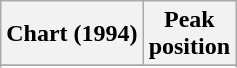<table class="wikitable sortable">
<tr>
<th align="left">Chart (1994)</th>
<th align="center">Peak<br>position</th>
</tr>
<tr>
</tr>
<tr>
</tr>
</table>
